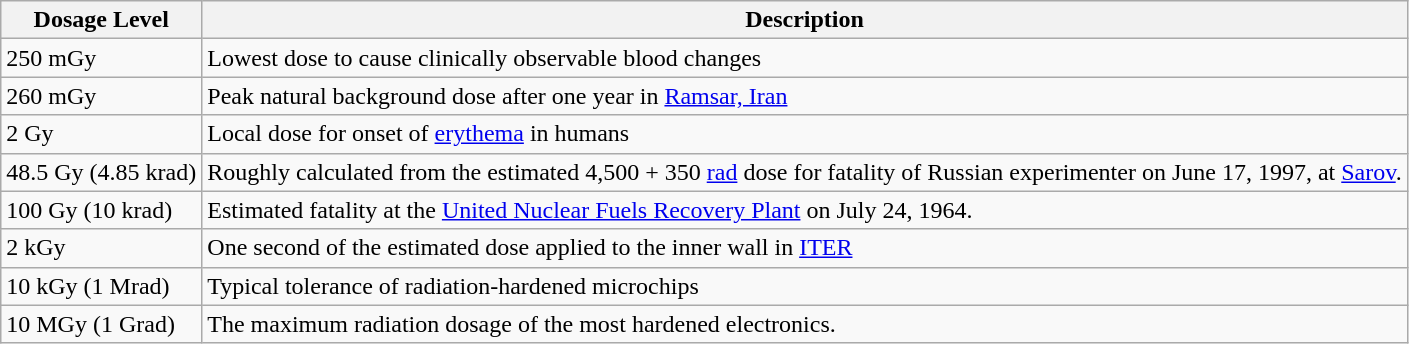<table class="wikitable">
<tr>
<th>Dosage Level</th>
<th>Description</th>
</tr>
<tr>
<td>250 mGy</td>
<td>Lowest dose to cause clinically observable blood changes</td>
</tr>
<tr>
<td>260 mGy</td>
<td>Peak natural background dose after one year in <a href='#'>Ramsar, Iran</a></td>
</tr>
<tr>
<td>2 Gy</td>
<td>Local dose for onset of <a href='#'>erythema</a> in humans</td>
</tr>
<tr>
<td>48.5 Gy (4.85 krad)</td>
<td>Roughly calculated from the estimated 4,500 + 350 <a href='#'>rad</a> dose for fatality of Russian experimenter on June 17, 1997, at <a href='#'>Sarov</a>.</td>
</tr>
<tr>
<td>100 Gy (10 krad)</td>
<td>Estimated fatality at the <a href='#'>United Nuclear Fuels Recovery Plant</a> on July 24, 1964.</td>
</tr>
<tr>
<td>2 kGy</td>
<td>One second of the estimated dose applied to the inner wall in <a href='#'>ITER</a></td>
</tr>
<tr>
<td>10 kGy (1 Mrad)</td>
<td>Typical tolerance of radiation-hardened microchips</td>
</tr>
<tr>
<td>10 MGy (1 Grad)</td>
<td>The maximum radiation dosage of the most hardened electronics.</td>
</tr>
</table>
